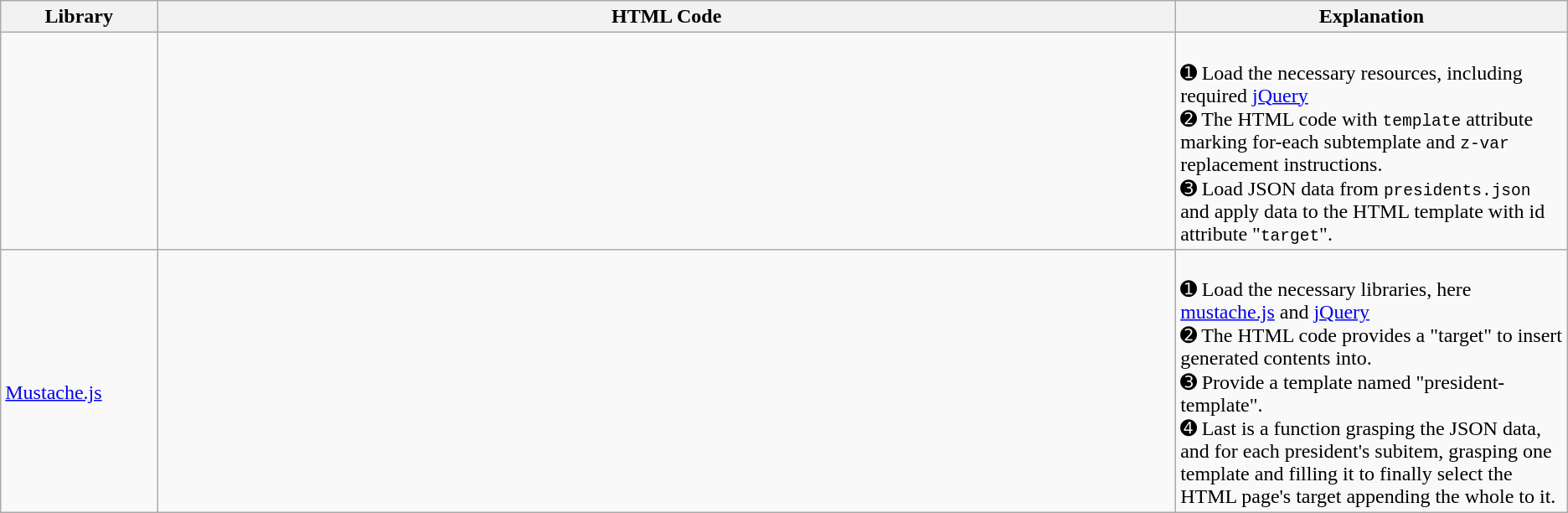<table class="wikitable">
<tr>
<th>Library</th>
<th>HTML Code</th>
<th>Explanation</th>
</tr>
<tr>
<td width="10%"><br></td>
<td width="65%"><br></td>
<td valign="top"><br>➊ Load the necessary resources, including required <a href='#'>jQuery</a><br>
➋ The HTML code with <code>template</code> attribute marking for-each subtemplate and <code>z-var</code> replacement instructions.<br>
➌ Load JSON data from <code>presidents.json</code> and apply data to the HTML template with id attribute "<code>target</code>".</td>
</tr>
<tr>
<td width="10%"><br><a href='#'>Mustache.js</a></td>
<td width="65%"><br></td>
<td valign="top"><br>➊ Load the necessary libraries, here <a href='#'>mustache.js</a> and <a href='#'>jQuery</a><br>
➋ The HTML code provides a "target" to insert generated contents into.<br>
➌ Provide a template named "president-template". <br>
➍ Last is a function grasping the JSON data, and for each president's subitem, grasping one template and filling it to finally select the HTML page's target appending the whole to it.</td>
</tr>
</table>
